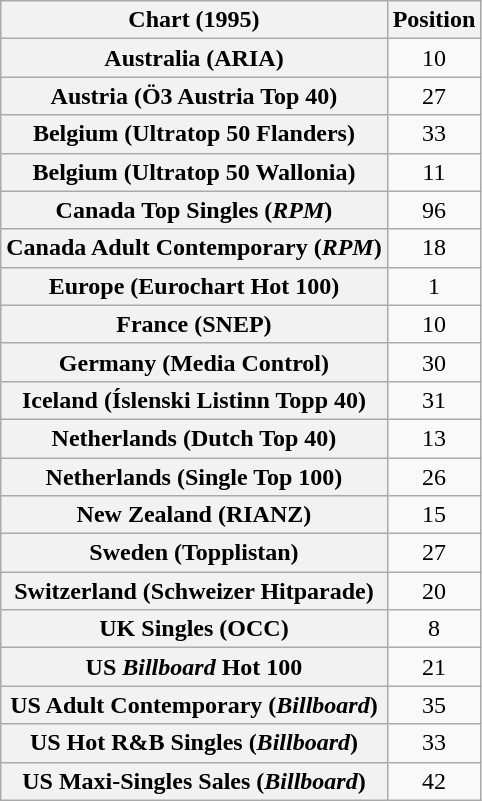<table class="wikitable sortable plainrowheaders" style="text-align:center">
<tr>
<th scope="col">Chart (1995)</th>
<th scope="col">Position</th>
</tr>
<tr>
<th scope="row">Australia (ARIA)</th>
<td>10</td>
</tr>
<tr>
<th scope="row">Austria (Ö3 Austria Top 40)</th>
<td>27</td>
</tr>
<tr>
<th scope="row">Belgium (Ultratop 50 Flanders)</th>
<td>33</td>
</tr>
<tr>
<th scope="row">Belgium (Ultratop 50 Wallonia)</th>
<td>11</td>
</tr>
<tr>
<th scope="row">Canada Top Singles (<em>RPM</em>)</th>
<td>96</td>
</tr>
<tr>
<th scope="row">Canada Adult Contemporary (<em>RPM</em>)</th>
<td>18</td>
</tr>
<tr>
<th scope="row">Europe (Eurochart Hot 100)</th>
<td>1</td>
</tr>
<tr>
<th scope="row">France (SNEP)</th>
<td>10</td>
</tr>
<tr>
<th scope="row">Germany (Media Control)</th>
<td>30</td>
</tr>
<tr>
<th scope="row">Iceland (Íslenski Listinn Topp 40)</th>
<td>31</td>
</tr>
<tr>
<th scope="row">Netherlands (Dutch Top 40)</th>
<td>13</td>
</tr>
<tr>
<th scope="row">Netherlands (Single Top 100)</th>
<td>26</td>
</tr>
<tr>
<th scope="row">New Zealand (RIANZ)</th>
<td>15</td>
</tr>
<tr>
<th scope="row">Sweden (Topplistan)</th>
<td>27</td>
</tr>
<tr>
<th scope="row">Switzerland (Schweizer Hitparade)</th>
<td>20</td>
</tr>
<tr>
<th scope="row">UK Singles (OCC)</th>
<td>8</td>
</tr>
<tr>
<th scope="row">US <em>Billboard</em> Hot 100</th>
<td>21</td>
</tr>
<tr>
<th scope="row">US Adult Contemporary (<em>Billboard</em>)</th>
<td>35</td>
</tr>
<tr>
<th scope="row">US Hot R&B Singles (<em>Billboard</em>)</th>
<td>33</td>
</tr>
<tr>
<th scope="row">US Maxi-Singles Sales (<em>Billboard</em>)</th>
<td>42</td>
</tr>
</table>
